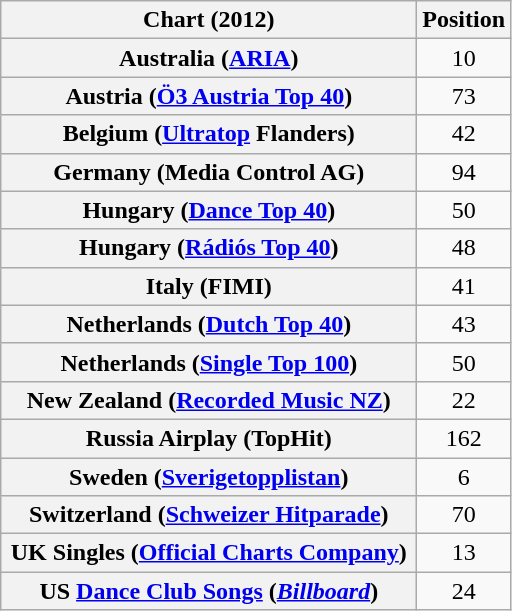<table class="wikitable sortable plainrowheaders" style="text-align:center">
<tr>
<th scope="col" width=270>Chart (2012)</th>
<th scope="col">Position</th>
</tr>
<tr>
<th scope="row">Australia (<a href='#'>ARIA</a>)</th>
<td>10</td>
</tr>
<tr>
<th scope="row">Austria (<a href='#'>Ö3 Austria Top 40</a>)</th>
<td>73</td>
</tr>
<tr>
<th scope="row">Belgium (<a href='#'>Ultratop</a> Flanders)</th>
<td>42</td>
</tr>
<tr>
<th scope="row">Germany (Media Control AG)</th>
<td>94</td>
</tr>
<tr>
<th scope="row">Hungary (<a href='#'>Dance Top 40</a>)</th>
<td>50</td>
</tr>
<tr>
<th scope="row">Hungary (<a href='#'>Rádiós Top 40</a>)</th>
<td>48</td>
</tr>
<tr>
<th scope="row">Italy (FIMI)</th>
<td>41</td>
</tr>
<tr>
<th scope="row">Netherlands (<a href='#'>Dutch Top 40</a>)</th>
<td>43</td>
</tr>
<tr>
<th scope="row">Netherlands (<a href='#'>Single Top 100</a>)</th>
<td>50</td>
</tr>
<tr>
<th scope="row">New Zealand (<a href='#'>Recorded Music NZ</a>)</th>
<td>22</td>
</tr>
<tr>
<th scope="row">Russia Airplay (TopHit)</th>
<td>162</td>
</tr>
<tr>
<th scope="row">Sweden (<a href='#'>Sverigetopplistan</a>)</th>
<td>6</td>
</tr>
<tr>
<th scope="row">Switzerland (<a href='#'>Schweizer Hitparade</a>)</th>
<td>70</td>
</tr>
<tr>
<th scope="row">UK Singles (<a href='#'>Official Charts Company</a>)</th>
<td>13</td>
</tr>
<tr>
<th scope="row">US <a href='#'>Dance Club Songs</a> (<em><a href='#'>Billboard</a></em>)</th>
<td>24</td>
</tr>
</table>
